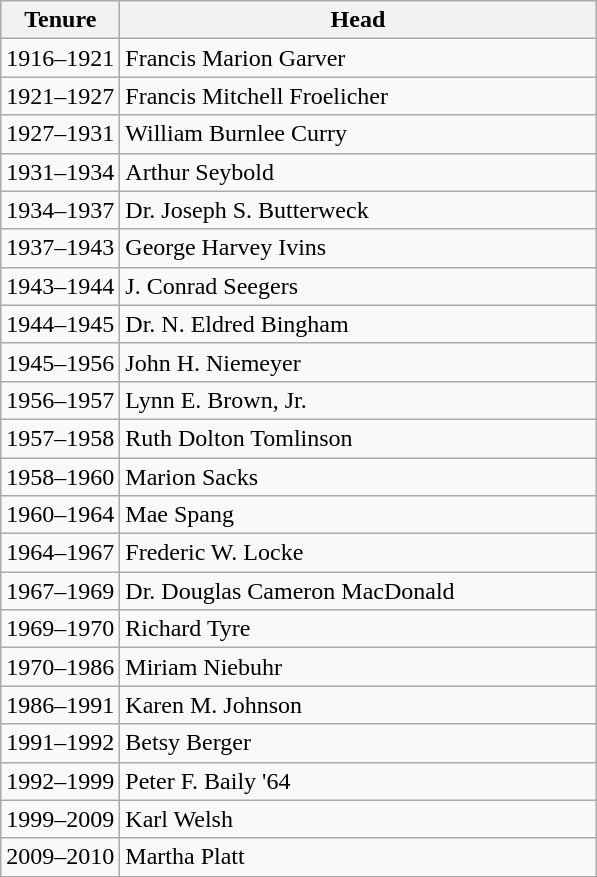<table class="wikitable">
<tr>
<th width="20%">Tenure</th>
<th>Head</th>
</tr>
<tr>
<td>1916–1921</td>
<td>Francis Marion Garver</td>
</tr>
<tr>
<td>1921–1927</td>
<td>Francis Mitchell Froelicher</td>
</tr>
<tr>
<td>1927–1931</td>
<td>William Burnlee Curry</td>
</tr>
<tr>
<td>1931–1934</td>
<td>Arthur Seybold</td>
</tr>
<tr>
<td>1934–1937</td>
<td>Dr. Joseph S. Butterweck</td>
</tr>
<tr>
<td>1937–1943</td>
<td>George Harvey Ivins</td>
</tr>
<tr>
<td>1943–1944</td>
<td>J. Conrad Seegers</td>
</tr>
<tr>
<td>1944–1945</td>
<td>Dr. N. Eldred Bingham</td>
</tr>
<tr>
<td>1945–1956</td>
<td>John H. Niemeyer</td>
</tr>
<tr>
<td>1956–1957</td>
<td>Lynn E. Brown, Jr.</td>
</tr>
<tr>
<td>1957–1958</td>
<td>Ruth Dolton Tomlinson</td>
</tr>
<tr>
<td>1958–1960</td>
<td>Marion Sacks</td>
</tr>
<tr>
<td>1960–1964</td>
<td>Mae Spang</td>
</tr>
<tr>
<td>1964–1967</td>
<td>Frederic W. Locke</td>
</tr>
<tr>
<td>1967–1969</td>
<td>Dr. Douglas Cameron MacDonald</td>
</tr>
<tr>
<td>1969–1970</td>
<td>Richard Tyre</td>
</tr>
<tr>
<td>1970–1986</td>
<td>Miriam Niebuhr</td>
</tr>
<tr>
<td>1986–1991</td>
<td>Karen M. Johnson</td>
</tr>
<tr>
<td>1991–1992</td>
<td>Betsy Berger</td>
</tr>
<tr>
<td>1992–1999</td>
<td>Peter F. Baily '64</td>
</tr>
<tr>
<td>1999–2009</td>
<td>Karl Welsh</td>
</tr>
<tr>
<td>2009–2010</td>
<td>Martha Platt</td>
</tr>
</table>
